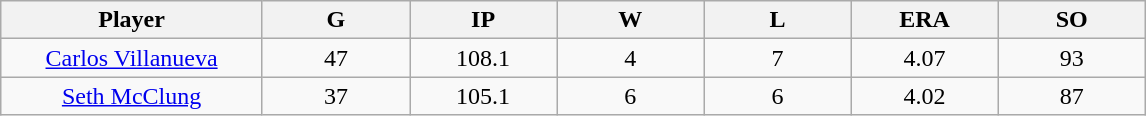<table class= "wikitable sortable">
<tr align=center>
<th bgcolor="#DDDDFF" width="16%">Player</th>
<th bgcolor="#DDDDFF" width="9%">G</th>
<th bgcolor="#DDDDFF" width="9%">IP</th>
<th bgcolor="#DDDDFF" width="9%">W</th>
<th bgcolor="#DDDDFF" width="9%">L</th>
<th bgcolor="#DDDDFF" width="9%">ERA</th>
<th bgcolor="#DDDDFF" width="9%">SO</th>
</tr>
<tr align=center>
<td><a href='#'>Carlos Villanueva</a></td>
<td>47</td>
<td>108.1</td>
<td>4</td>
<td>7</td>
<td>4.07</td>
<td>93</td>
</tr>
<tr align=center>
<td><a href='#'>Seth McClung</a></td>
<td>37</td>
<td>105.1</td>
<td>6</td>
<td>6</td>
<td>4.02</td>
<td>87</td>
</tr>
</table>
